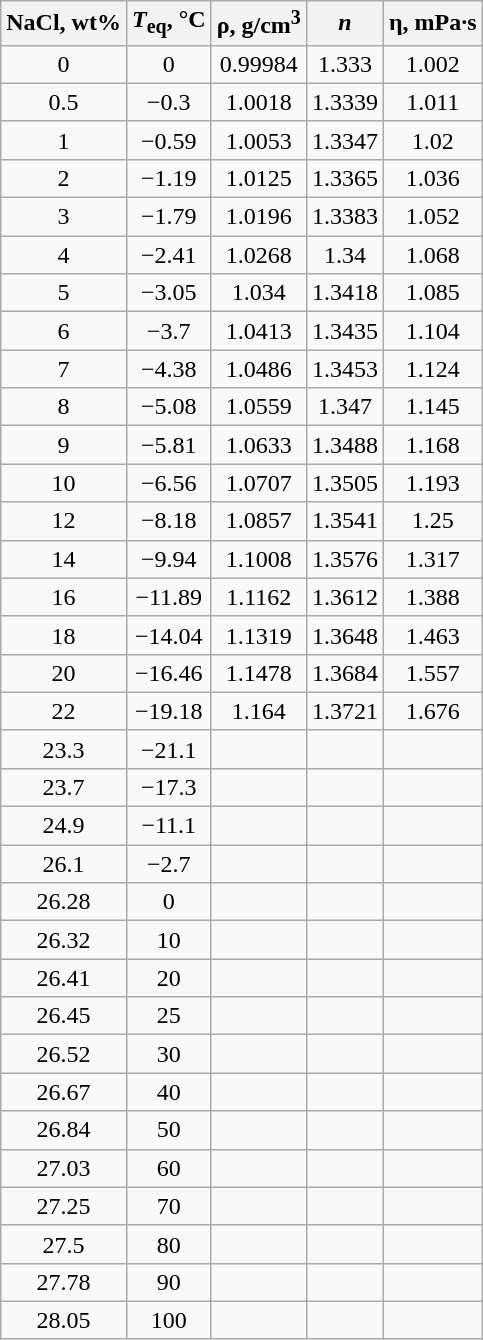<table class="wikitable" style="text-align:center">
<tr>
<th>NaCl, wt%</th>
<th><em>T</em><sub>eq</sub>, °C</th>
<th>ρ, g/cm<sup>3</sup></th>
<th><em>n</em></th>
<th>η, mPa·s</th>
</tr>
<tr>
<td>0</td>
<td>0</td>
<td>0.99984</td>
<td>1.333</td>
<td>1.002</td>
</tr>
<tr>
<td>0.5</td>
<td>−0.3</td>
<td>1.0018</td>
<td>1.3339</td>
<td>1.011</td>
</tr>
<tr>
<td>1</td>
<td>−0.59</td>
<td>1.0053</td>
<td>1.3347</td>
<td>1.02</td>
</tr>
<tr>
<td>2</td>
<td>−1.19</td>
<td>1.0125</td>
<td>1.3365</td>
<td>1.036</td>
</tr>
<tr>
<td>3</td>
<td>−1.79</td>
<td>1.0196</td>
<td>1.3383</td>
<td>1.052</td>
</tr>
<tr>
<td>4</td>
<td>−2.41</td>
<td>1.0268</td>
<td>1.34</td>
<td>1.068</td>
</tr>
<tr>
<td>5</td>
<td>−3.05</td>
<td>1.034</td>
<td>1.3418</td>
<td>1.085</td>
</tr>
<tr>
<td>6</td>
<td>−3.7</td>
<td>1.0413</td>
<td>1.3435</td>
<td>1.104</td>
</tr>
<tr>
<td>7</td>
<td>−4.38</td>
<td>1.0486</td>
<td>1.3453</td>
<td>1.124</td>
</tr>
<tr>
<td>8</td>
<td>−5.08</td>
<td>1.0559</td>
<td>1.347</td>
<td>1.145</td>
</tr>
<tr>
<td>9</td>
<td>−5.81</td>
<td>1.0633</td>
<td>1.3488</td>
<td>1.168</td>
</tr>
<tr>
<td>10</td>
<td>−6.56</td>
<td>1.0707</td>
<td>1.3505</td>
<td>1.193</td>
</tr>
<tr>
<td>12</td>
<td>−8.18</td>
<td>1.0857</td>
<td>1.3541</td>
<td>1.25</td>
</tr>
<tr>
<td>14</td>
<td>−9.94</td>
<td>1.1008</td>
<td>1.3576</td>
<td>1.317</td>
</tr>
<tr>
<td>16</td>
<td>−11.89</td>
<td>1.1162</td>
<td>1.3612</td>
<td>1.388</td>
</tr>
<tr>
<td>18</td>
<td>−14.04</td>
<td>1.1319</td>
<td>1.3648</td>
<td>1.463</td>
</tr>
<tr>
<td>20</td>
<td>−16.46</td>
<td>1.1478</td>
<td>1.3684</td>
<td>1.557</td>
</tr>
<tr>
<td>22</td>
<td>−19.18</td>
<td>1.164</td>
<td>1.3721</td>
<td>1.676</td>
</tr>
<tr>
<td>23.3</td>
<td>−21.1</td>
<td></td>
<td></td>
<td></td>
</tr>
<tr>
<td>23.7</td>
<td>−17.3</td>
<td></td>
<td></td>
<td></td>
</tr>
<tr>
<td>24.9</td>
<td>−11.1</td>
<td></td>
<td></td>
<td></td>
</tr>
<tr>
<td>26.1</td>
<td>−2.7</td>
<td></td>
<td></td>
<td></td>
</tr>
<tr>
<td>26.28</td>
<td>0</td>
<td></td>
<td></td>
<td></td>
</tr>
<tr>
<td>26.32</td>
<td>10</td>
<td></td>
<td></td>
<td></td>
</tr>
<tr>
<td>26.41</td>
<td>20</td>
<td></td>
<td></td>
<td></td>
</tr>
<tr>
<td>26.45</td>
<td>25</td>
<td></td>
<td></td>
<td></td>
</tr>
<tr>
<td>26.52</td>
<td>30</td>
<td></td>
<td></td>
<td></td>
</tr>
<tr>
<td>26.67</td>
<td>40</td>
<td></td>
<td></td>
<td></td>
</tr>
<tr>
<td>26.84</td>
<td>50</td>
<td></td>
<td></td>
<td></td>
</tr>
<tr>
<td>27.03</td>
<td>60</td>
<td></td>
<td></td>
<td></td>
</tr>
<tr>
<td>27.25</td>
<td>70</td>
<td></td>
<td></td>
<td></td>
</tr>
<tr>
<td>27.5</td>
<td>80</td>
<td></td>
<td></td>
<td></td>
</tr>
<tr>
<td>27.78</td>
<td>90</td>
<td></td>
<td></td>
<td></td>
</tr>
<tr>
<td>28.05</td>
<td>100</td>
<td></td>
<td></td>
<td></td>
</tr>
</table>
